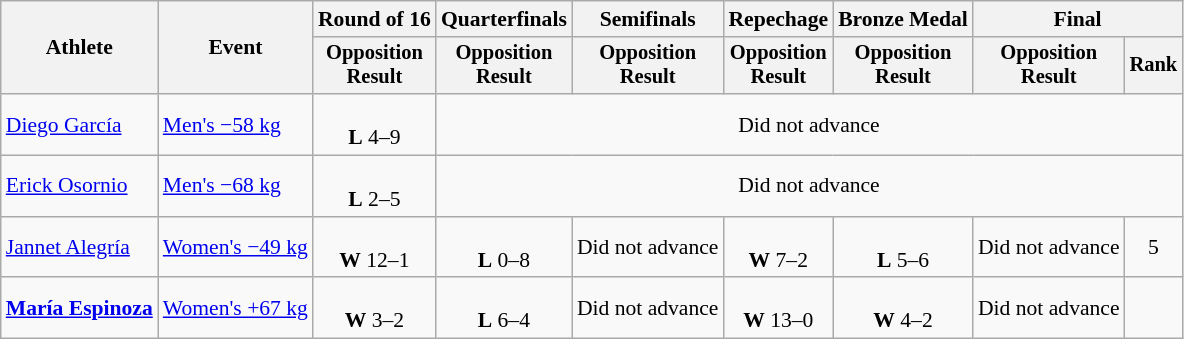<table class="wikitable" style="font-size:90%">
<tr>
<th rowspan="2">Athlete</th>
<th rowspan="2">Event</th>
<th>Round of 16</th>
<th>Quarterfinals</th>
<th>Semifinals</th>
<th>Repechage</th>
<th>Bronze Medal</th>
<th colspan=2>Final</th>
</tr>
<tr style="font-size:95%">
<th>Opposition<br>Result</th>
<th>Opposition<br>Result</th>
<th>Opposition<br>Result</th>
<th>Opposition<br>Result</th>
<th>Opposition<br>Result</th>
<th>Opposition<br>Result</th>
<th>Rank</th>
</tr>
<tr align=center>
<td align=left><a href='#'>Diego García</a></td>
<td align=left><a href='#'>Men's −58 kg</a></td>
<td><br><strong>L</strong> 4–9</td>
<td colspan=6>Did not advance</td>
</tr>
<tr align=center>
<td align=left><a href='#'>Erick Osornio</a></td>
<td align=left><a href='#'>Men's −68 kg</a></td>
<td><br><strong>L</strong> 2–5</td>
<td colspan=6>Did not advance</td>
</tr>
<tr align=center>
<td align=left><a href='#'>Jannet Alegría</a></td>
<td align=left><a href='#'>Women's −49 kg</a></td>
<td><br><strong>W</strong> 12–1</td>
<td><br><strong>L</strong> 0–8</td>
<td>Did not advance</td>
<td><br><strong>W</strong> 7–2</td>
<td><br><strong>L</strong> 5–6</td>
<td>Did not advance</td>
<td>5</td>
</tr>
<tr align=center>
<td align=left><strong><a href='#'>María Espinoza</a></strong></td>
<td align=left><a href='#'>Women's +67 kg</a></td>
<td><br><strong>W</strong> 3–2</td>
<td><br><strong>L</strong> 6–4</td>
<td>Did not advance</td>
<td><br><strong>W</strong> 13–0</td>
<td><br><strong>W</strong> 4–2</td>
<td>Did not advance</td>
<td></td>
</tr>
</table>
